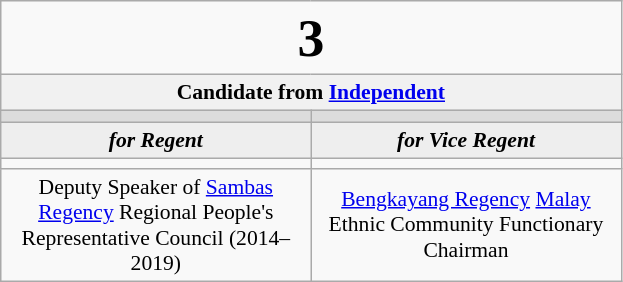<table class="wikitable" style="font-size:90%; text-align:center;">
<tr>
<td colspan=2><big><big><big><big><big><strong>3</strong></big></big></big></big></big></td>
</tr>
<tr>
<td colspan=2 style="background:#f1f1f1;"><strong>Candidate from <a href='#'>Independent</a></strong></td>
</tr>
<tr>
<th style="font-size:135%; background:#DCDCDC;"><strong><a href='#'></a></strong></th>
<th style="font-size:135%; background:#DCDCDC;"><strong><a href='#'></a></strong></th>
</tr>
<tr style="color:#000; background:#EEEEEE;">
<td style="width:3em; width:200px;"><strong><em>for Regent</em></strong></td>
<td style="width:3em; width:200px;"><strong><em>for Vice Regent</em></strong></td>
</tr>
<tr>
<td></td>
<td></td>
</tr>
<tr>
<td>Deputy Speaker of <a href='#'>Sambas Regency</a> Regional People's Representative Council (2014–2019)</td>
<td><a href='#'>Bengkayang Regency</a> <a href='#'>Malay</a> Ethnic Community Functionary Chairman</td>
</tr>
</table>
